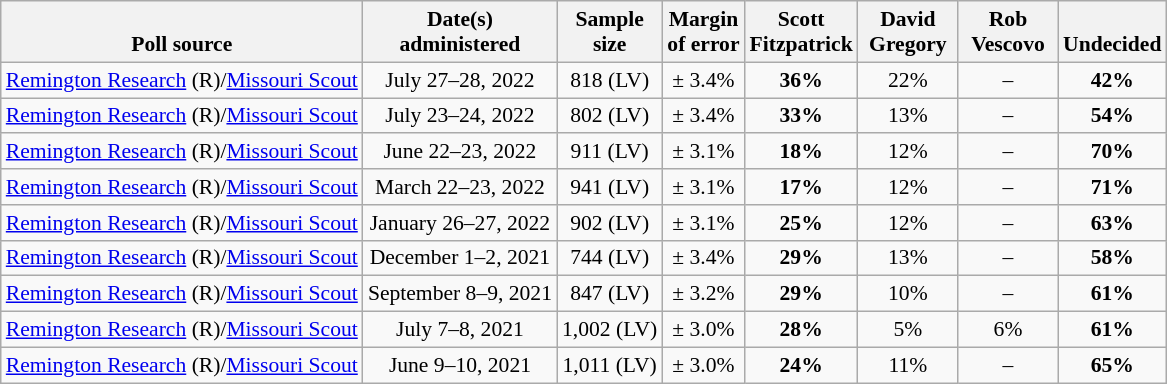<table class="wikitable" style="font-size:90%;text-align:center;">
<tr valign="bottom">
<th>Poll source</th>
<th>Date(s)<br>administered</th>
<th>Sample<br>size</th>
<th>Margin<br>of error</th>
<th style="width:60px;">Scott<br>Fitzpatrick</th>
<th style="width:60px;">David<br>Gregory</th>
<th style="width:60px;">Rob<br>Vescovo</th>
<th>Undecided</th>
</tr>
<tr>
<td style="text-align:left;"><a href='#'>Remington Research</a> (R)/<a href='#'>Missouri Scout</a></td>
<td>July 27–28, 2022</td>
<td>818 (LV)</td>
<td>± 3.4%</td>
<td><strong>36%</strong></td>
<td>22%</td>
<td>–</td>
<td><strong>42%</strong></td>
</tr>
<tr>
<td style="text-align:left;"><a href='#'>Remington Research</a> (R)/<a href='#'>Missouri Scout</a></td>
<td>July 23–24, 2022</td>
<td>802 (LV)</td>
<td>± 3.4%</td>
<td><strong>33%</strong></td>
<td>13%</td>
<td>–</td>
<td><strong>54%</strong></td>
</tr>
<tr>
<td style="text-align:left;"><a href='#'>Remington Research</a> (R)/<a href='#'>Missouri Scout</a></td>
<td>June 22–23, 2022</td>
<td>911 (LV)</td>
<td>± 3.1%</td>
<td><strong>18%</strong></td>
<td>12%</td>
<td>–</td>
<td><strong>70%</strong></td>
</tr>
<tr>
<td style="text-align:left;"><a href='#'>Remington Research</a> (R)/<a href='#'>Missouri Scout</a></td>
<td>March 22–23, 2022</td>
<td>941 (LV)</td>
<td>± 3.1%</td>
<td><strong>17%</strong></td>
<td>12%</td>
<td>–</td>
<td><strong>71%</strong></td>
</tr>
<tr>
<td style="text-align:left;"><a href='#'>Remington Research</a> (R)/<a href='#'>Missouri Scout</a></td>
<td>January 26–27, 2022</td>
<td>902 (LV)</td>
<td>± 3.1%</td>
<td><strong>25%</strong></td>
<td>12%</td>
<td>–</td>
<td><strong>63%</strong></td>
</tr>
<tr>
<td style="text-align:left;"><a href='#'>Remington Research</a> (R)/<a href='#'>Missouri Scout</a></td>
<td>December 1–2, 2021</td>
<td>744 (LV)</td>
<td>± 3.4%</td>
<td><strong>29%</strong></td>
<td>13%</td>
<td>–</td>
<td><strong>58%</strong></td>
</tr>
<tr>
<td style="text-align:left;"><a href='#'>Remington Research</a> (R)/<a href='#'>Missouri Scout</a></td>
<td>September 8–9, 2021</td>
<td>847 (LV)</td>
<td>± 3.2%</td>
<td><strong>29%</strong></td>
<td>10%</td>
<td>–</td>
<td><strong>61%</strong></td>
</tr>
<tr>
<td style="text-align:left;"><a href='#'>Remington Research</a> (R)/<a href='#'>Missouri Scout</a></td>
<td>July 7–8, 2021</td>
<td>1,002 (LV)</td>
<td>± 3.0%</td>
<td><strong>28%</strong></td>
<td>5%</td>
<td>6%</td>
<td><strong>61%</strong></td>
</tr>
<tr>
<td style="text-align:left;"><a href='#'>Remington Research</a> (R)/<a href='#'>Missouri Scout</a></td>
<td>June 9–10, 2021</td>
<td>1,011 (LV)</td>
<td>± 3.0%</td>
<td><strong>24%</strong></td>
<td>11%</td>
<td>–</td>
<td><strong>65%</strong></td>
</tr>
</table>
